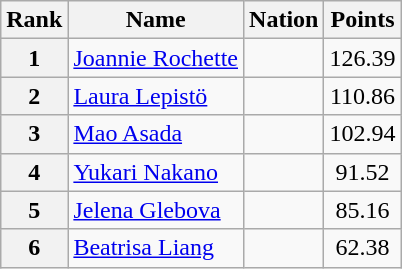<table class="wikitable sortable">
<tr>
<th>Rank</th>
<th>Name</th>
<th>Nation</th>
<th>Points</th>
</tr>
<tr>
<th>1</th>
<td><a href='#'>Joannie Rochette</a></td>
<td></td>
<td align="center">126.39</td>
</tr>
<tr>
<th>2</th>
<td><a href='#'>Laura Lepistö</a></td>
<td></td>
<td align="center">110.86</td>
</tr>
<tr>
<th>3</th>
<td><a href='#'>Mao Asada</a></td>
<td></td>
<td align="center">102.94</td>
</tr>
<tr>
<th>4</th>
<td><a href='#'>Yukari Nakano</a></td>
<td></td>
<td align="center">91.52</td>
</tr>
<tr>
<th>5</th>
<td><a href='#'>Jelena Glebova</a></td>
<td></td>
<td align="center">85.16</td>
</tr>
<tr>
<th>6</th>
<td><a href='#'>Beatrisa Liang</a></td>
<td></td>
<td align="center">62.38</td>
</tr>
</table>
